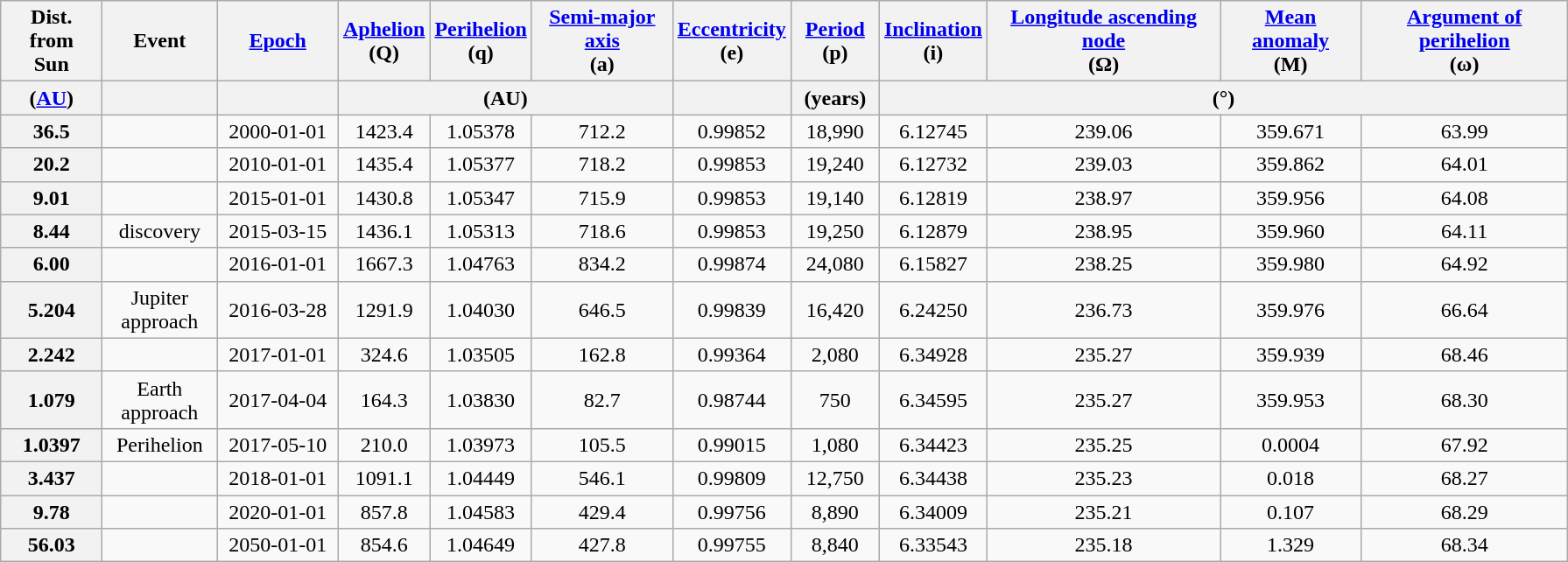<table class="wikitable" style="text-align: center;">
<tr>
<th width= 70>Dist.<br>from<br>Sun</th>
<th width= 80>Event</th>
<th width= 85><a href='#'>Epoch</a></th>
<th width= 60><a href='#'>Aphelion</a><br>(Q)</th>
<th width= 60><a href='#'>Perihelion</a><br>(q)</th>
<th width=100><a href='#'>Semi-major axis</a><br>(a)</th>
<th width= 60><a href='#'>Eccentricity</a><br>(e)</th>
<th width= 60><a href='#'>Period</a><br>(p)</th>
<th width= 60><a href='#'>Inclination</a><br>(i)</th>
<th width=170><a href='#'>Longitude ascending node</a><br>(Ω)</th>
<th width=100><a href='#'>Mean anomaly</a><br>(M)</th>
<th width=150><a href='#'>Argument of perihelion</a><br>(ω)</th>
</tr>
<tr>
<th>(<a href='#'>AU</a>)</th>
<th></th>
<th></th>
<th colspan=3>(AU)</th>
<th></th>
<th>(years)</th>
<th colspan=4>(°)</th>
</tr>
<tr align=center>
<th>36.5</th>
<td></td>
<td>2000-01-01</td>
<td>1423.4</td>
<td>1.05378</td>
<td>712.2</td>
<td>0.99852</td>
<td>18,990</td>
<td>6.12745</td>
<td>239.06</td>
<td>359.671</td>
<td>63.99</td>
</tr>
<tr>
<th>20.2</th>
<td></td>
<td>2010-01-01</td>
<td>1435.4</td>
<td>1.05377</td>
<td>718.2</td>
<td>0.99853</td>
<td>19,240</td>
<td>6.12732</td>
<td>239.03</td>
<td>359.862</td>
<td>64.01</td>
</tr>
<tr>
<th>9.01</th>
<td></td>
<td>2015-01-01</td>
<td>1430.8</td>
<td>1.05347</td>
<td>715.9</td>
<td>0.99853</td>
<td>19,140</td>
<td>6.12819</td>
<td>238.97</td>
<td>359.956</td>
<td>64.08</td>
</tr>
<tr>
<th>8.44</th>
<td>discovery</td>
<td>2015-03-15</td>
<td>1436.1</td>
<td>1.05313</td>
<td>718.6</td>
<td>0.99853</td>
<td>19,250</td>
<td>6.12879</td>
<td>238.95</td>
<td>359.960</td>
<td>64.11</td>
</tr>
<tr>
<th>6.00</th>
<td></td>
<td>2016-01-01</td>
<td>1667.3</td>
<td>1.04763</td>
<td>834.2</td>
<td>0.99874</td>
<td>24,080</td>
<td>6.15827</td>
<td>238.25</td>
<td>359.980</td>
<td>64.92</td>
</tr>
<tr>
<th>5.204</th>
<td>Jupiter approach</td>
<td>2016-03-28</td>
<td>1291.9</td>
<td>1.04030</td>
<td>646.5</td>
<td>0.99839</td>
<td>16,420</td>
<td>6.24250</td>
<td>236.73</td>
<td>359.976</td>
<td>66.64</td>
</tr>
<tr>
<th>2.242</th>
<td></td>
<td>2017-01-01</td>
<td>324.6</td>
<td>1.03505</td>
<td>162.8</td>
<td>0.99364</td>
<td>2,080</td>
<td>6.34928</td>
<td>235.27</td>
<td>359.939</td>
<td>68.46</td>
</tr>
<tr>
<th>1.079</th>
<td>Earth approach</td>
<td>2017-04-04</td>
<td>164.3</td>
<td>1.03830</td>
<td>82.7</td>
<td>0.98744</td>
<td>750</td>
<td>6.34595</td>
<td>235.27</td>
<td>359.953</td>
<td>68.30</td>
</tr>
<tr>
<th>1.0397</th>
<td>Perihelion</td>
<td>2017-05-10</td>
<td>210.0</td>
<td>1.03973</td>
<td>105.5</td>
<td>0.99015</td>
<td>1,080</td>
<td>6.34423</td>
<td>235.25</td>
<td>0.0004</td>
<td>67.92</td>
</tr>
<tr>
<th>3.437</th>
<td></td>
<td>2018-01-01</td>
<td>1091.1</td>
<td>1.04449</td>
<td>546.1</td>
<td>0.99809</td>
<td>12,750</td>
<td>6.34438</td>
<td>235.23</td>
<td>0.018</td>
<td>68.27</td>
</tr>
<tr>
<th>9.78</th>
<td></td>
<td>2020-01-01</td>
<td>857.8</td>
<td>1.04583</td>
<td>429.4</td>
<td>0.99756</td>
<td>8,890</td>
<td>6.34009</td>
<td>235.21</td>
<td>0.107</td>
<td>68.29</td>
</tr>
<tr>
<th>56.03</th>
<td></td>
<td>2050-01-01</td>
<td>854.6</td>
<td>1.04649</td>
<td>427.8</td>
<td>0.99755</td>
<td>8,840</td>
<td>6.33543</td>
<td>235.18</td>
<td>1.329</td>
<td>68.34</td>
</tr>
</table>
